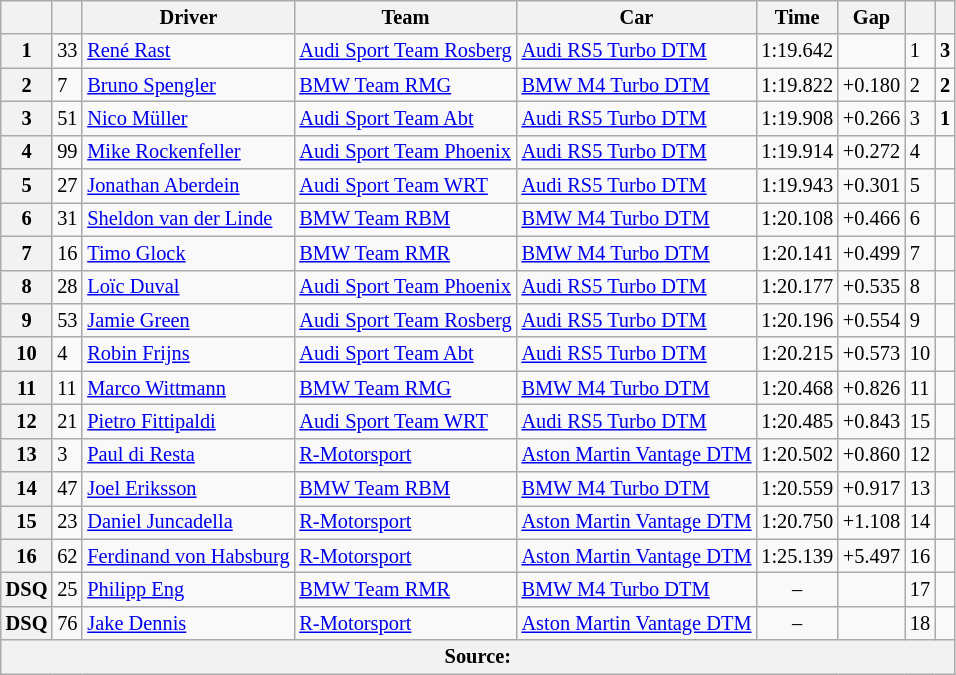<table class="wikitable" style="font-size: 85%">
<tr>
<th></th>
<th></th>
<th>Driver</th>
<th>Team</th>
<th>Car</th>
<th>Time</th>
<th>Gap</th>
<th></th>
<th></th>
</tr>
<tr>
<th>1</th>
<td>33</td>
<td> <a href='#'>René Rast</a></td>
<td><a href='#'>Audi Sport Team Rosberg</a></td>
<td><a href='#'>Audi RS5 Turbo DTM</a></td>
<td>1:19.642</td>
<td></td>
<td>1</td>
<td align=center><strong>3</strong></td>
</tr>
<tr>
<th>2</th>
<td>7</td>
<td> <a href='#'>Bruno Spengler</a></td>
<td><a href='#'>BMW Team RMG</a></td>
<td><a href='#'>BMW M4 Turbo DTM</a></td>
<td>1:19.822</td>
<td>+0.180</td>
<td>2</td>
<td align=center><strong>2</strong></td>
</tr>
<tr>
<th>3</th>
<td>51</td>
<td> <a href='#'>Nico Müller</a></td>
<td><a href='#'>Audi Sport Team Abt</a></td>
<td><a href='#'>Audi RS5 Turbo DTM</a></td>
<td>1:19.908</td>
<td>+0.266</td>
<td>3</td>
<td align=center><strong>1</strong></td>
</tr>
<tr>
<th>4</th>
<td>99</td>
<td> <a href='#'>Mike Rockenfeller</a></td>
<td><a href='#'>Audi Sport Team Phoenix</a></td>
<td><a href='#'>Audi RS5 Turbo DTM</a></td>
<td>1:19.914</td>
<td>+0.272</td>
<td>4</td>
<td align=center></td>
</tr>
<tr>
<th>5</th>
<td>27</td>
<td> <a href='#'>Jonathan Aberdein</a></td>
<td><a href='#'>Audi Sport Team WRT</a></td>
<td><a href='#'>Audi RS5 Turbo DTM</a></td>
<td>1:19.943</td>
<td>+0.301</td>
<td>5</td>
<td align=center></td>
</tr>
<tr>
<th>6</th>
<td>31</td>
<td> <a href='#'>Sheldon van der Linde</a></td>
<td><a href='#'>BMW Team RBM</a></td>
<td><a href='#'>BMW M4 Turbo DTM</a></td>
<td>1:20.108</td>
<td>+0.466</td>
<td>6</td>
<td align=center></td>
</tr>
<tr>
<th>7</th>
<td>16</td>
<td> <a href='#'>Timo Glock</a></td>
<td><a href='#'>BMW Team RMR</a></td>
<td><a href='#'>BMW M4 Turbo DTM</a></td>
<td>1:20.141</td>
<td>+0.499</td>
<td>7</td>
<td align=center></td>
</tr>
<tr>
<th>8</th>
<td>28</td>
<td> <a href='#'>Loïc Duval</a></td>
<td><a href='#'>Audi Sport Team Phoenix</a></td>
<td><a href='#'>Audi RS5 Turbo DTM</a></td>
<td>1:20.177</td>
<td>+0.535</td>
<td>8</td>
<td align=center></td>
</tr>
<tr>
<th>9</th>
<td>53</td>
<td> <a href='#'>Jamie Green</a></td>
<td><a href='#'>Audi Sport Team Rosberg</a></td>
<td><a href='#'>Audi RS5 Turbo DTM</a></td>
<td>1:20.196</td>
<td>+0.554</td>
<td>9</td>
<td align=center></td>
</tr>
<tr>
<th>10</th>
<td>4</td>
<td> <a href='#'>Robin Frijns</a></td>
<td><a href='#'>Audi Sport Team Abt</a></td>
<td><a href='#'>Audi RS5 Turbo DTM</a></td>
<td>1:20.215</td>
<td>+0.573</td>
<td>10</td>
<td align=center></td>
</tr>
<tr>
<th>11</th>
<td>11</td>
<td> <a href='#'>Marco Wittmann</a></td>
<td><a href='#'>BMW Team RMG</a></td>
<td><a href='#'>BMW M4 Turbo DTM</a></td>
<td>1:20.468</td>
<td>+0.826</td>
<td>11</td>
<td align=center></td>
</tr>
<tr>
<th>12</th>
<td>21</td>
<td> <a href='#'>Pietro Fittipaldi</a></td>
<td><a href='#'>Audi Sport Team WRT</a></td>
<td><a href='#'>Audi RS5 Turbo DTM</a></td>
<td>1:20.485</td>
<td>+0.843</td>
<td>15</td>
<td align=center></td>
</tr>
<tr>
<th>13</th>
<td>3</td>
<td> <a href='#'>Paul di Resta</a></td>
<td><a href='#'>R-Motorsport</a></td>
<td><a href='#'>Aston Martin Vantage DTM</a></td>
<td>1:20.502</td>
<td>+0.860</td>
<td>12</td>
<td align=center></td>
</tr>
<tr>
<th>14</th>
<td>47</td>
<td> <a href='#'>Joel Eriksson</a></td>
<td><a href='#'>BMW Team RBM</a></td>
<td><a href='#'>BMW M4 Turbo DTM</a></td>
<td>1:20.559</td>
<td>+0.917</td>
<td>13</td>
<td align=center></td>
</tr>
<tr>
<th>15</th>
<td>23</td>
<td> <a href='#'>Daniel Juncadella</a></td>
<td><a href='#'>R-Motorsport</a></td>
<td><a href='#'>Aston Martin Vantage DTM</a></td>
<td>1:20.750</td>
<td>+1.108</td>
<td>14</td>
<td align=center></td>
</tr>
<tr>
<th>16</th>
<td>62</td>
<td> <a href='#'>Ferdinand von Habsburg</a></td>
<td><a href='#'>R-Motorsport</a></td>
<td><a href='#'>Aston Martin Vantage DTM</a></td>
<td>1:25.139</td>
<td>+5.497</td>
<td>16</td>
<td align=center></td>
</tr>
<tr>
<th>DSQ</th>
<td>25</td>
<td> <a href='#'>Philipp Eng</a></td>
<td><a href='#'>BMW Team RMR</a></td>
<td><a href='#'>BMW M4 Turbo DTM</a></td>
<td align=center>–</td>
<td></td>
<td>17</td>
<td align=center></td>
</tr>
<tr>
<th>DSQ</th>
<td>76</td>
<td> <a href='#'>Jake Dennis</a></td>
<td><a href='#'>R-Motorsport</a></td>
<td><a href='#'>Aston Martin Vantage DTM</a></td>
<td align=center>–</td>
<td></td>
<td>18</td>
<td align=center></td>
</tr>
<tr>
<th colspan=9>Source:</th>
</tr>
</table>
